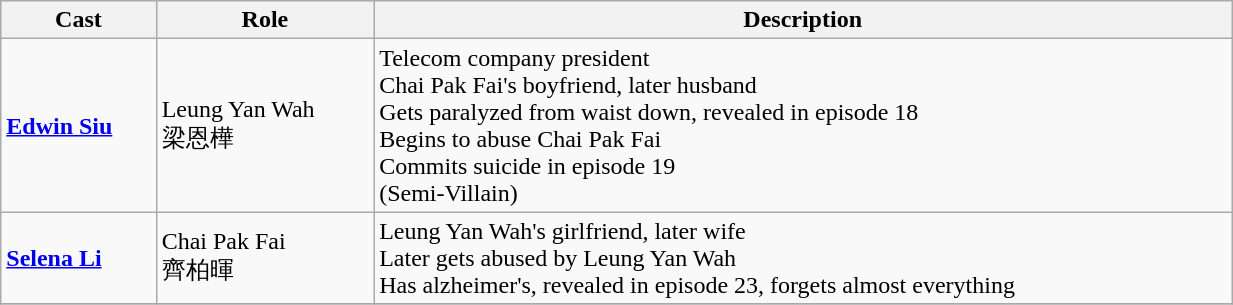<table class="wikitable" width="65%">
<tr>
<th>Cast</th>
<th>Role</th>
<th>Description</th>
</tr>
<tr>
<td><strong><a href='#'>Edwin Siu</a></strong></td>
<td>Leung Yan Wah<br>梁恩樺</td>
<td>Telecom company president<br>Chai Pak Fai's boyfriend, later husband<br>Gets paralyzed from waist down, revealed in episode 18<br>Begins to abuse Chai Pak Fai<br>Commits suicide in episode 19<br>(Semi-Villain)</td>
</tr>
<tr>
<td><strong><a href='#'>Selena Li</a></strong></td>
<td>Chai Pak Fai<br>齊柏暉</td>
<td>Leung Yan Wah's girlfriend, later wife<br>Later gets abused by Leung Yan Wah<br>Has alzheimer's, revealed in episode 23, forgets almost everything</td>
</tr>
<tr>
</tr>
</table>
